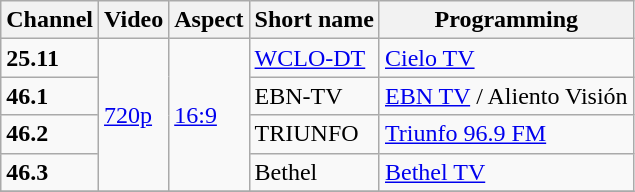<table class="wikitable">
<tr>
<th>Channel</th>
<th>Video</th>
<th>Aspect</th>
<th>Short name</th>
<th>Programming</th>
</tr>
<tr>
<td><strong>25.11</strong></td>
<td rowspan=4><a href='#'>720p</a></td>
<td rowspan=4><a href='#'>16:9</a></td>
<td><a href='#'>WCLO-DT</a></td>
<td><a href='#'>Cielo TV</a></td>
</tr>
<tr>
<td><strong>46.1</strong></td>
<td>EBN-TV</td>
<td><a href='#'>EBN TV</a> / Aliento Visión</td>
</tr>
<tr>
<td><strong>46.2</strong></td>
<td>TRIUNFO</td>
<td><a href='#'>Triunfo 96.9 FM</a></td>
</tr>
<tr>
<td><strong>46.3</strong></td>
<td>Bethel</td>
<td><a href='#'>Bethel TV</a></td>
</tr>
<tr>
</tr>
</table>
